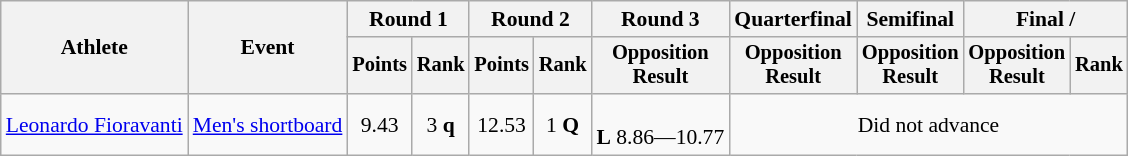<table class="wikitable" style="font-size:90%">
<tr>
<th rowspan=2>Athlete</th>
<th rowspan=2>Event</th>
<th colspan=2>Round 1</th>
<th colspan=2>Round 2</th>
<th>Round 3</th>
<th>Quarterfinal</th>
<th>Semifinal</th>
<th colspan=2>Final / </th>
</tr>
<tr style="font-size: 95%">
<th>Points</th>
<th>Rank</th>
<th>Points</th>
<th>Rank</th>
<th>Opposition<br>Result</th>
<th>Opposition<br>Result</th>
<th>Opposition<br>Result</th>
<th>Opposition<br>Result</th>
<th>Rank</th>
</tr>
<tr align=center>
<td align=left><a href='#'>Leonardo Fioravanti</a></td>
<td align=left><a href='#'>Men's shortboard</a></td>
<td>9.43</td>
<td>3 <strong>q</strong></td>
<td>12.53</td>
<td>1 <strong>Q</strong></td>
<td><br> <strong>L</strong> 8.86—10.77</td>
<td colspan=4>Did not advance</td>
</tr>
</table>
